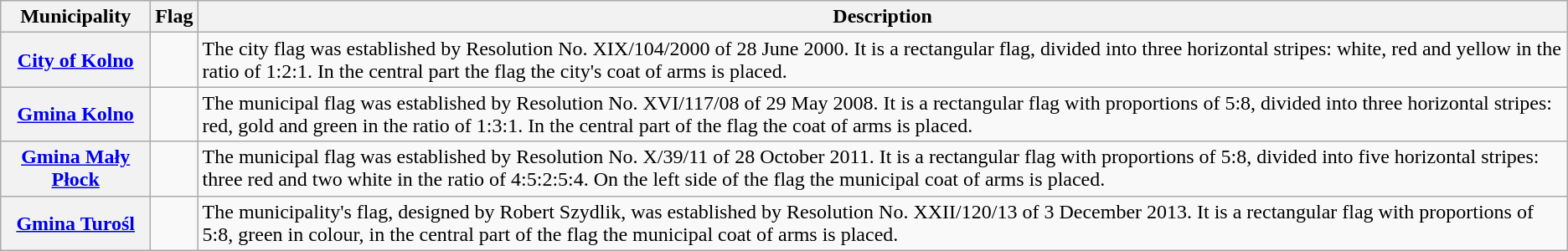<table class="wikitable sortable plainrowheaders">
<tr>
<th scope="col">Municipality</th>
<th scope="col" class="unsortable">Flag</th>
<th scope="col" class="unsortable">Description</th>
</tr>
<tr>
<th scope="row"><a href='#'>City of Kolno</a></th>
<td></td>
<td>The city flag was established by Resolution No. XIX/104/2000 of 28 June 2000. It is a rectangular flag, divided into three horizontal stripes: white, red and yellow in the ratio of 1:2:1. In the central part the flag the city's coat of arms is placed.</td>
</tr>
<tr>
<th scope="row"><a href='#'>Gmina Kolno</a></th>
<td></td>
<td>The municipal flag was established by Resolution No. XVI/117/08 of 29 May 2008. It is a rectangular flag with proportions of 5:8, divided into three horizontal stripes: red, gold and green in the ratio of 1:3:1. In the central part of the flag the coat of arms is placed.</td>
</tr>
<tr>
<th scope="row"><a href='#'>Gmina Mały Płock</a></th>
<td></td>
<td>The municipal flag was established by Resolution No. X/39/11 of 28 October 2011. It is a rectangular flag with proportions of 5:8, divided into five horizontal stripes: three red and two white in the ratio of 4:5:2:5:4. On the left side of the flag the municipal coat of arms is placed.</td>
</tr>
<tr>
<th scope="row"><a href='#'>Gmina Turośl</a></th>
<td></td>
<td>The municipality's flag, designed by Robert Szydlik, was established by Resolution No. XXII/120/13 of 3 December 2013. It is a rectangular flag with proportions of 5:8, green in colour, in the central part of the flag the municipal coat of arms is placed.</td>
</tr>
</table>
